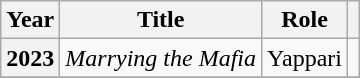<table class="wikitable sortable plainrowheaders">
<tr>
<th scope="col">Year</th>
<th scope="col">Title</th>
<th scope="col">Role</th>
<th scope="col" class="unsortable"></th>
</tr>
<tr>
<th scope="row">2023</th>
<td><em>Marrying the Mafia</em></td>
<td>Yappari</td>
<td style="text-align:center"></td>
</tr>
<tr>
</tr>
</table>
